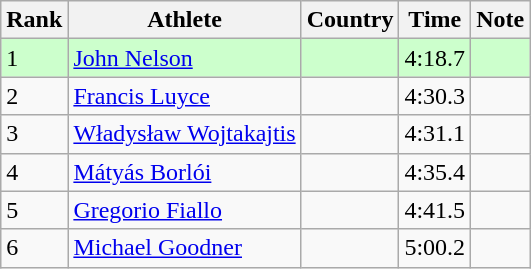<table class="wikitable sortable">
<tr>
<th>Rank</th>
<th>Athlete</th>
<th>Country</th>
<th>Time</th>
<th>Note</th>
</tr>
<tr bgcolor=#CCFFCC>
<td>1</td>
<td><a href='#'>John Nelson</a></td>
<td></td>
<td>4:18.7</td>
<td></td>
</tr>
<tr>
<td>2</td>
<td><a href='#'>Francis Luyce</a></td>
<td></td>
<td>4:30.3</td>
<td></td>
</tr>
<tr>
<td>3</td>
<td><a href='#'>Władysław Wojtakajtis</a></td>
<td></td>
<td>4:31.1</td>
<td></td>
</tr>
<tr>
<td>4</td>
<td><a href='#'>Mátyás Borlói</a></td>
<td></td>
<td>4:35.4</td>
<td></td>
</tr>
<tr>
<td>5</td>
<td><a href='#'>Gregorio Fiallo</a></td>
<td></td>
<td>4:41.5</td>
<td></td>
</tr>
<tr>
<td>6</td>
<td><a href='#'>Michael Goodner</a></td>
<td></td>
<td>5:00.2</td>
<td></td>
</tr>
</table>
